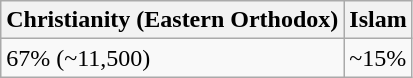<table class="wikitable">
<tr>
<th>Christianity (Eastern Orthodox)</th>
<th>Islam</th>
</tr>
<tr>
<td>67% (~11,500)</td>
<td>~15%</td>
</tr>
</table>
